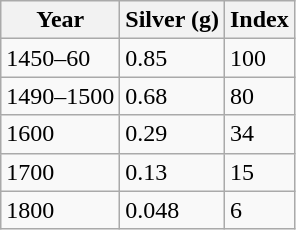<table class="wikitable">
<tr>
<th>Year</th>
<th>Silver (g)</th>
<th>Index</th>
</tr>
<tr>
<td>1450–60</td>
<td>0.85</td>
<td>100</td>
</tr>
<tr>
<td>1490–1500</td>
<td>0.68</td>
<td>80</td>
</tr>
<tr>
<td>1600</td>
<td>0.29</td>
<td>34</td>
</tr>
<tr>
<td>1700</td>
<td>0.13</td>
<td>15</td>
</tr>
<tr>
<td>1800</td>
<td>0.048</td>
<td>6</td>
</tr>
</table>
